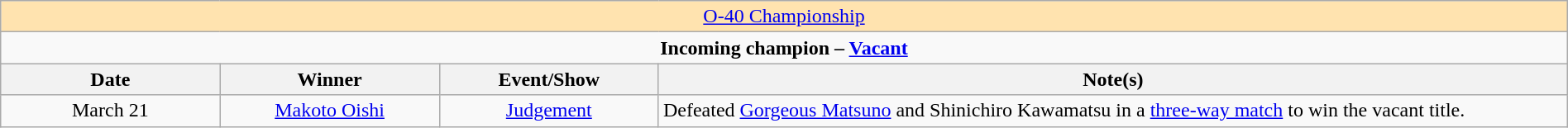<table class="wikitable" style="text-align:center; width:100%;">
<tr style="background:#ffe3af;">
<td colspan="5" style="text-align: center;"><a href='#'>O-40 Championship</a></td>
</tr>
<tr>
<td colspan="5" style="text-align: center;"><strong>Incoming champion – <a href='#'>Vacant</a></strong></td>
</tr>
<tr>
<th width=14%>Date</th>
<th width=14%>Winner</th>
<th width=14%>Event/Show</th>
<th width=58%>Note(s)</th>
</tr>
<tr>
<td>March 21</td>
<td><a href='#'>Makoto Oishi</a></td>
<td><a href='#'>Judgement</a></td>
<td align=left>Defeated <a href='#'>Gorgeous Matsuno</a> and Shinichiro Kawamatsu in a <a href='#'>three-way match</a> to win the vacant title.</td>
</tr>
</table>
